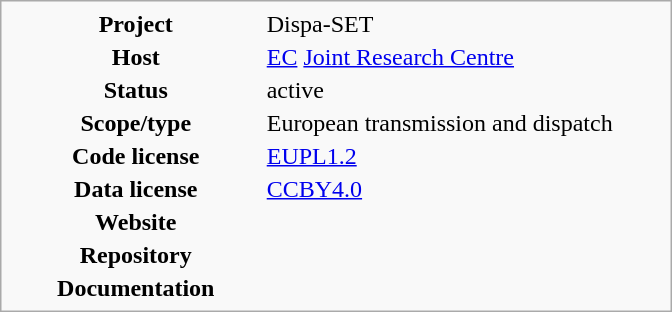<table class="infobox" style="width: 28em">
<tr>
<th style="width: 35%">Project</th>
<td style="width: 55%">Dispa-SET</td>
</tr>
<tr>
<th>Host</th>
<td><a href='#'>EC</a> <a href='#'>Joint Research Centre</a></td>
</tr>
<tr>
<th>Status</th>
<td>active</td>
</tr>
<tr>
<th>Scope/type</th>
<td>European transmission and dispatch</td>
</tr>
<tr>
<th>Code license</th>
<td><a href='#'>EUPL1.2</a></td>
</tr>
<tr>
<th>Data license</th>
<td><a href='#'>CCBY4.0</a></td>
</tr>
<tr>
<th>Website</th>
<td></td>
</tr>
<tr>
<th>Repository</th>
<td></td>
</tr>
<tr>
<th>Documentation</th>
<td></td>
</tr>
</table>
